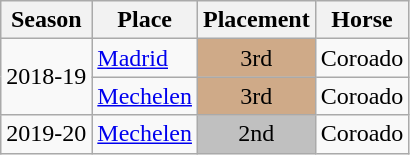<table class="wikitable sortable">
<tr>
<th>Season</th>
<th>Place</th>
<th>Placement</th>
<th>Horse</th>
</tr>
<tr>
<td rowspan=2>2018-19</td>
<td> <a href='#'>Madrid</a></td>
<td align=center style="background:#cfaa88;">3rd</td>
<td>Coroado</td>
</tr>
<tr>
<td> <a href='#'>Mechelen</a></td>
<td align=center style="background:#cfaa88;">3rd</td>
<td>Coroado</td>
</tr>
<tr>
<td>2019-20</td>
<td> <a href='#'>Mechelen</a></td>
<td align=center style="background:silver">2nd</td>
<td>Coroado</td>
</tr>
</table>
